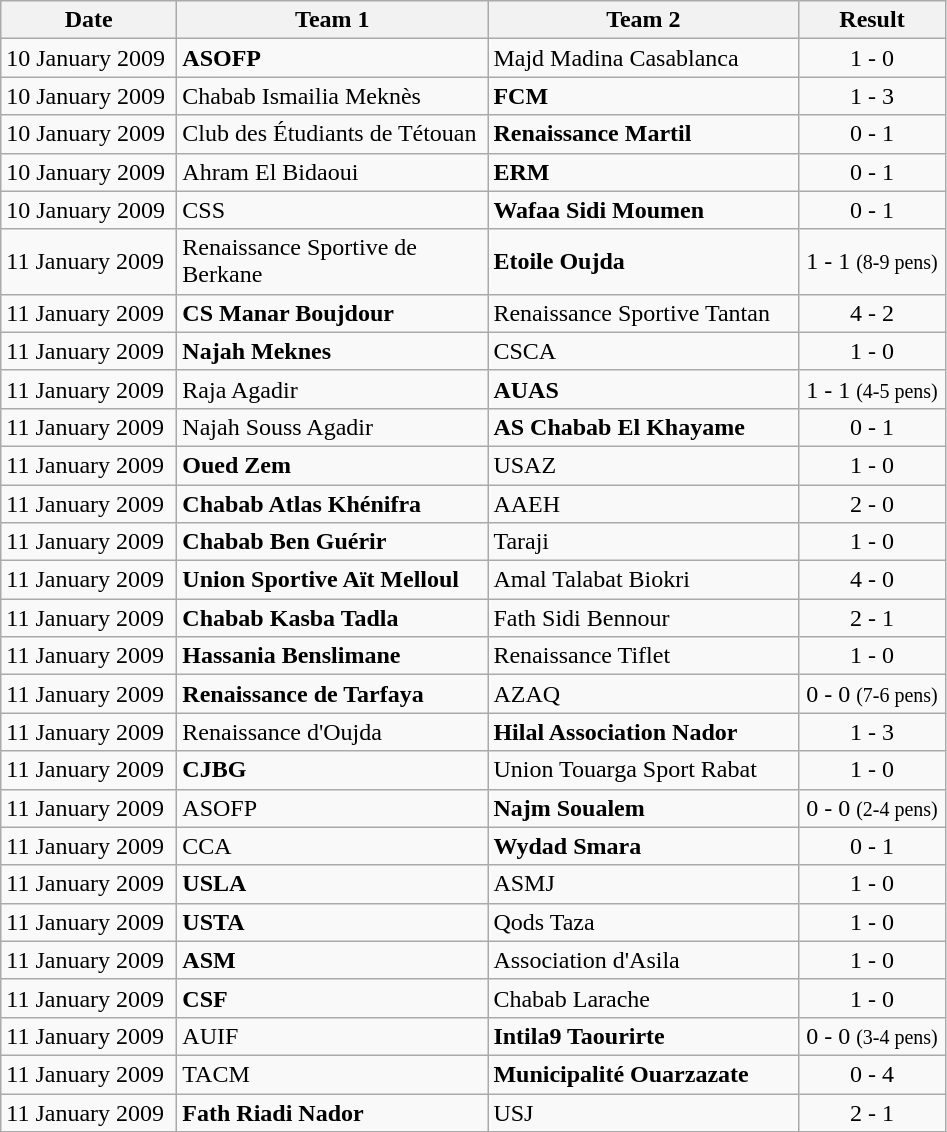<table class=wikitable>
<tr>
<th width="110">Date</th>
<th width="200">Team 1</th>
<th width="200">Team 2</th>
<th width="90">Result</th>
</tr>
<tr>
<td>10 January 2009</td>
<td><strong>ASOFP</strong></td>
<td>Majd Madina Casablanca</td>
<td align=center>1 - 0</td>
</tr>
<tr>
<td>10 January 2009</td>
<td>Chabab Ismailia Meknès</td>
<td><strong>FCM</strong></td>
<td align=center>1 - 3</td>
</tr>
<tr>
<td>10 January 2009</td>
<td>Club des Étudiants de Tétouan</td>
<td><strong>Renaissance Martil</strong></td>
<td align=center>0 - 1</td>
</tr>
<tr>
<td>10 January 2009</td>
<td>Ahram El Bidaoui</td>
<td><strong>ERM</strong></td>
<td align=center>0 - 1</td>
</tr>
<tr>
<td>10 January 2009</td>
<td>CSS</td>
<td><strong>Wafaa Sidi Moumen</strong></td>
<td align=center>0 - 1</td>
</tr>
<tr>
<td>11 January 2009</td>
<td>Renaissance Sportive de Berkane</td>
<td><strong>Etoile Oujda</strong></td>
<td align=center>1 - 1 <small>(8-9 pens)</small></td>
</tr>
<tr>
<td>11 January 2009</td>
<td><strong>CS Manar Boujdour</strong></td>
<td>Renaissance Sportive Tantan</td>
<td align=center>4 - 2</td>
</tr>
<tr>
<td>11 January 2009</td>
<td><strong>Najah Meknes</strong></td>
<td>CSCA</td>
<td align=center>1 - 0</td>
</tr>
<tr>
<td>11 January 2009</td>
<td>Raja Agadir</td>
<td><strong>AUAS</strong></td>
<td align=center>1 - 1 <small>(4-5 pens)</small></td>
</tr>
<tr>
<td>11 January 2009</td>
<td>Najah Souss Agadir</td>
<td><strong>AS Chabab El Khayame</strong></td>
<td align=center>0 - 1</td>
</tr>
<tr>
<td>11 January 2009</td>
<td><strong>Oued Zem</strong></td>
<td>USAZ</td>
<td align=center>1 - 0</td>
</tr>
<tr>
<td>11 January 2009</td>
<td><strong>Chabab Atlas Khénifra</strong></td>
<td>AAEH</td>
<td align=center>2 - 0</td>
</tr>
<tr>
<td>11 January 2009</td>
<td><strong>Chabab Ben Guérir</strong></td>
<td>Taraji</td>
<td align=center>1 - 0</td>
</tr>
<tr>
<td>11 January 2009</td>
<td><strong>Union Sportive Aït Melloul</strong></td>
<td>Amal Talabat Biokri</td>
<td align=center>4 - 0</td>
</tr>
<tr>
<td>11 January 2009</td>
<td><strong>Chabab Kasba Tadla</strong></td>
<td>Fath Sidi Bennour</td>
<td align=center>2 - 1</td>
</tr>
<tr>
<td>11 January 2009</td>
<td><strong>Hassania Benslimane</strong></td>
<td>Renaissance Tiflet</td>
<td align=center>1 - 0</td>
</tr>
<tr>
<td>11 January 2009</td>
<td><strong>Renaissance de Tarfaya</strong></td>
<td>AZAQ</td>
<td align=center>0 - 0 <small>(7-6 pens)</small></td>
</tr>
<tr>
<td>11 January 2009</td>
<td>Renaissance d'Oujda</td>
<td><strong>Hilal Association Nador</strong></td>
<td align=center>1 - 3</td>
</tr>
<tr>
<td>11 January 2009</td>
<td><strong>CJBG</strong></td>
<td>Union Touarga Sport Rabat</td>
<td align=center>1 - 0</td>
</tr>
<tr>
<td>11 January 2009</td>
<td>ASOFP</td>
<td><strong>Najm Soualem</strong></td>
<td align=center>0 - 0 <small>(2-4 pens)</small></td>
</tr>
<tr>
<td>11 January 2009</td>
<td>CCA</td>
<td><strong>Wydad Smara</strong></td>
<td align=center>0 - 1</td>
</tr>
<tr>
<td>11 January 2009</td>
<td><strong>USLA</strong></td>
<td>ASMJ</td>
<td align=center>1 - 0</td>
</tr>
<tr>
<td>11 January 2009</td>
<td><strong>USTA</strong></td>
<td>Qods Taza</td>
<td align=center>1 - 0</td>
</tr>
<tr>
<td>11 January 2009</td>
<td><strong>ASM</strong></td>
<td>Association d'Asila</td>
<td align=center>1 - 0</td>
</tr>
<tr>
<td>11 January 2009</td>
<td><strong>CSF</strong></td>
<td>Chabab Larache</td>
<td align=center>1 - 0</td>
</tr>
<tr>
<td>11 January 2009</td>
<td>AUIF</td>
<td><strong>Intila9 Taourirte</strong></td>
<td align=center>0 - 0 <small>(3-4 pens)</small></td>
</tr>
<tr>
<td>11 January 2009</td>
<td>TACM</td>
<td><strong>Municipalité Ouarzazate</strong></td>
<td align=center>0 - 4</td>
</tr>
<tr>
<td>11 January 2009</td>
<td><strong>Fath Riadi Nador</strong></td>
<td>USJ</td>
<td align=center>2 - 1</td>
</tr>
<tr>
</tr>
</table>
